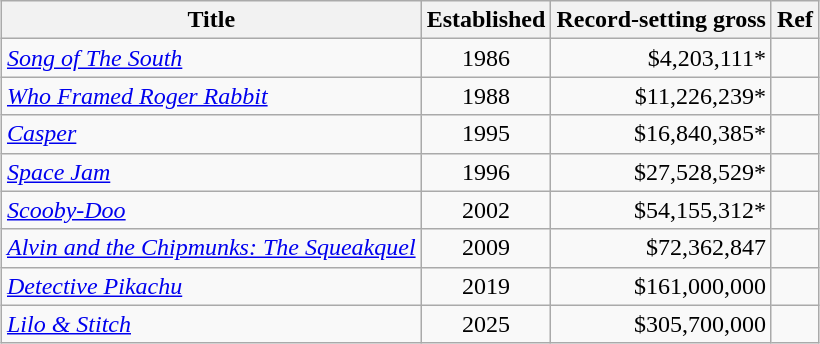<table class="wikitable" style="margin:auto;">
<tr>
<th scope="col">Title</th>
<th scope="col">Established</th>
<th scope="col">Record-setting gross</th>
<th scope="col">Ref</th>
</tr>
<tr>
<td><em><a href='#'>Song of The South</a></em></td>
<td style="text-align:center;">1986</td>
<td style="text-align:right;">$4,203,111*</td>
<td></td>
</tr>
<tr>
<td><em><a href='#'>Who Framed Roger Rabbit</a></em></td>
<td style="text-align:center;">1988</td>
<td style="text-align:right;">$11,226,239*</td>
<td></td>
</tr>
<tr>
<td scope="row"><em><a href='#'>Casper</a></em></td>
<td style="text-align:center;">1995</td>
<td style="text-align:right;">$16,840,385*</td>
<td></td>
</tr>
<tr>
<td scope="row"><em><a href='#'>Space Jam</a></em></td>
<td style="text-align:center;">1996</td>
<td style="text-align:right;">$27,528,529*</td>
<td></td>
</tr>
<tr>
<td scope="row"><em><a href='#'>Scooby-Doo</a></em></td>
<td style="text-align:center;">2002</td>
<td style="text-align:right;">$54,155,312*</td>
<td></td>
</tr>
<tr>
<td scope="row"><em><a href='#'>Alvin and the Chipmunks: The Squeakquel</a></em></td>
<td style="text-align:center;">2009</td>
<td style="text-align:right;">$72,362,847</td>
<td></td>
</tr>
<tr>
<td scope="row"><em><a href='#'>Detective Pikachu</a></em></td>
<td style="text-align:center;">2019</td>
<td style="text-align:right;">$161,000,000</td>
<td></td>
</tr>
<tr>
<td scope="row"><em><a href='#'>Lilo & Stitch</a></td>
<td style="text-align:center;">2025</td>
<td style="text-align:right;">$305,700,000</td>
<td></td>
</tr>
</table>
